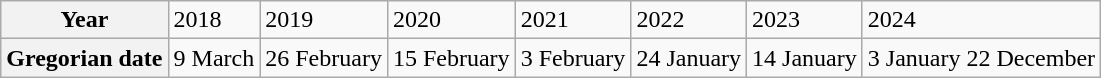<table class="wikitable">
<tr>
<th><strong>Year</strong></th>
<td>2018</td>
<td>2019</td>
<td>2020</td>
<td>2021</td>
<td>2022</td>
<td>2023</td>
<td>2024</td>
</tr>
<tr>
<th><strong>Gregorian date</strong></th>
<td>9 March</td>
<td>26 February</td>
<td>15 February</td>
<td>3 February</td>
<td>24 January</td>
<td>14 January</td>
<td>3 January 22 December</td>
</tr>
</table>
